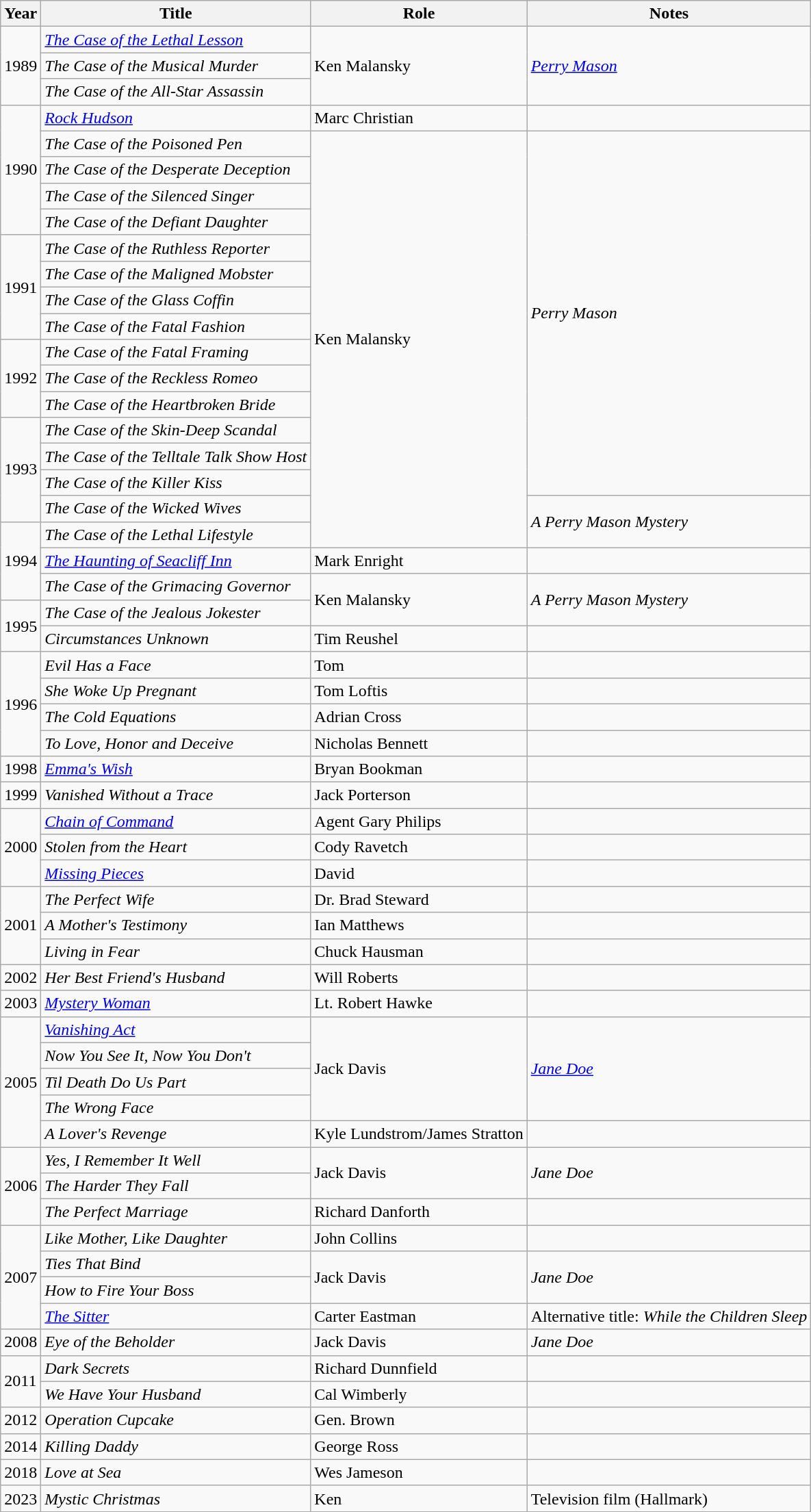<table class="wikitable sortable">
<tr>
<th>Year</th>
<th>Title</th>
<th>Role</th>
<th class="unsortable">Notes</th>
</tr>
<tr>
<td rowspan="3">1989</td>
<td><em><a href='#'>The Case of the Lethal Lesson</a></em></td>
<td rowspan="3">Ken Malansky</td>
<td rowspan="3"><em><a href='#'>Perry Mason</a></em></td>
</tr>
<tr>
<td><em>The Case of the Musical Murder</em></td>
</tr>
<tr>
<td><em>The Case of the All-Star Assassin</em></td>
</tr>
<tr>
<td rowspan="5">1990</td>
<td><em><a href='#'>Rock Hudson</a></em></td>
<td>Marc Christian</td>
<td></td>
</tr>
<tr>
<td><em>The Case of the Poisoned Pen</em></td>
<td rowspan="16">Ken Malansky</td>
<td rowspan="14"><em>Perry Mason</em></td>
</tr>
<tr>
<td><em>The Case of the Desperate Deception</em></td>
</tr>
<tr>
<td><em>The Case of the Silenced Singer</em></td>
</tr>
<tr>
<td><em>The Case of the Defiant Daughter</em></td>
</tr>
<tr>
<td rowspan="4">1991</td>
<td><em>The Case of the Ruthless Reporter</em></td>
</tr>
<tr>
<td><em>The Case of the Maligned Mobster</em></td>
</tr>
<tr>
<td><em>The Case of the Glass Coffin</em></td>
</tr>
<tr>
<td><em>The Case of the Fatal Fashion</em></td>
</tr>
<tr>
<td rowspan="3">1992</td>
<td><em>The Case of the Fatal Framing</em></td>
</tr>
<tr>
<td><em>The Case of the Reckless Romeo</em></td>
</tr>
<tr>
<td><em>The Case of the Heartbroken Bride</em></td>
</tr>
<tr>
<td rowspan="4">1993</td>
<td><em>The Case of the Skin-Deep Scandal</em></td>
</tr>
<tr>
<td><em>The Case of the Telltale Talk Show Host</em></td>
</tr>
<tr>
<td><em>The Case of the Killer Kiss</em></td>
</tr>
<tr>
<td><em>The Case of the Wicked Wives</em></td>
<td rowspan="2"><em>A Perry Mason Mystery</em></td>
</tr>
<tr>
<td rowspan="3">1994</td>
<td><em>The Case of the Lethal Lifestyle</em></td>
</tr>
<tr>
<td><em><a href='#'>The Haunting of Seacliff Inn</a></em></td>
<td>Mark Enright</td>
<td></td>
</tr>
<tr>
<td><em>The Case of the Grimacing Governor</em></td>
<td rowspan="2">Ken Malansky</td>
<td rowspan="2"><em>A Perry Mason Mystery</em></td>
</tr>
<tr>
<td rowspan="2">1995</td>
<td><em>The Case of the Jealous Jokester</em></td>
</tr>
<tr>
<td><em>Circumstances Unknown</em></td>
<td>Tim Reushel</td>
<td></td>
</tr>
<tr>
<td rowspan="4">1996</td>
<td><em>Evil Has a Face</em></td>
<td>Tom</td>
<td></td>
</tr>
<tr>
<td><em>She Woke Up Pregnant</em></td>
<td>Tom Loftis</td>
<td></td>
</tr>
<tr>
<td><em>The Cold Equations</em></td>
<td>Adrian Cross</td>
<td></td>
</tr>
<tr>
<td><em>To Love, Honor and Deceive</em></td>
<td>Nicholas Bennett</td>
<td></td>
</tr>
<tr>
<td>1998</td>
<td><em><a href='#'>Emma's Wish</a></em></td>
<td>Bryan Bookman</td>
<td></td>
</tr>
<tr>
<td>1999</td>
<td><em>Vanished Without a Trace</em></td>
<td>Jack Porterson</td>
<td></td>
</tr>
<tr>
<td rowspan="3">2000</td>
<td><em><a href='#'>Chain of Command</a></em></td>
<td>Agent Gary Philips</td>
<td></td>
</tr>
<tr>
<td><em>Stolen from the Heart</em></td>
<td>Cody Ravetch</td>
<td></td>
</tr>
<tr>
<td><em><a href='#'>Missing Pieces</a></em></td>
<td>David</td>
<td></td>
</tr>
<tr>
<td rowspan="3">2001</td>
<td><em>The Perfect Wife</em></td>
<td>Dr. Brad Steward</td>
<td></td>
</tr>
<tr>
<td><em>A Mother's Testimony</em></td>
<td>Ian Matthews</td>
<td></td>
</tr>
<tr>
<td><em>Living in Fear</em></td>
<td>Chuck Hausman</td>
<td></td>
</tr>
<tr>
<td>2002</td>
<td><em>Her Best Friend's Husband</em></td>
<td>Will Roberts</td>
<td></td>
</tr>
<tr>
<td>2003</td>
<td><em><a href='#'>Mystery Woman</a></em></td>
<td>Lt. Robert Hawke</td>
<td></td>
</tr>
<tr>
<td rowspan="5">2005</td>
<td><em><a href='#'>Vanishing Act</a></em></td>
<td rowspan="4">Jack Davis</td>
<td rowspan="4"><em><a href='#'>Jane Doe</a></em></td>
</tr>
<tr>
<td><em>Now You See It, Now You Don't</em></td>
</tr>
<tr>
<td><em>Til Death Do Us Part</em></td>
</tr>
<tr>
<td><em>The Wrong Face</em></td>
</tr>
<tr>
<td><em>A Lover's Revenge</em></td>
<td>Kyle Lundstrom/James Stratton</td>
<td></td>
</tr>
<tr>
<td rowspan="3">2006</td>
<td><em>Yes, I Remember It Well</em></td>
<td rowspan="2">Jack Davis</td>
<td rowspan="2"><em>Jane Doe</em></td>
</tr>
<tr>
<td><em>The Harder They Fall</em></td>
</tr>
<tr>
<td><em>The Perfect Marriage</em></td>
<td>Richard Danforth</td>
<td></td>
</tr>
<tr>
<td rowspan="4">2007</td>
<td><em>Like Mother, Like Daughter</em></td>
<td>John Collins</td>
<td></td>
</tr>
<tr>
<td><em>Ties That Bind</em></td>
<td rowspan="2">Jack Davis</td>
<td rowspan="2"><em>Jane Doe</em></td>
</tr>
<tr>
<td><em>How to Fire Your Boss</em></td>
</tr>
<tr>
<td><em><a href='#'>The Sitter</a></em></td>
<td>Carter Eastman</td>
<td>Alternative title: <em>While the Children Sleep</em></td>
</tr>
<tr>
<td>2008</td>
<td><em>Eye of the Beholder</em></td>
<td>Jack Davis</td>
<td><em>Jane Doe</em></td>
</tr>
<tr>
<td rowspan="2">2011</td>
<td><em>Dark Secrets</em></td>
<td>Richard Dunnfield</td>
<td></td>
</tr>
<tr>
<td><em>We Have Your Husband</em></td>
<td>Cal Wimberly</td>
<td></td>
</tr>
<tr>
<td>2012</td>
<td><em>Operation Cupcake</em></td>
<td>Gen. Brown</td>
<td></td>
</tr>
<tr>
<td>2014</td>
<td><em>Killing Daddy</em></td>
<td>George Ross</td>
<td></td>
</tr>
<tr>
<td>2018</td>
<td><em>Love at Sea</em></td>
<td>Wes Jameson</td>
<td></td>
</tr>
<tr>
<td>2023</td>
<td><em>Mystic Christmas</em></td>
<td>Ken</td>
<td>Television film (Hallmark)</td>
</tr>
</table>
